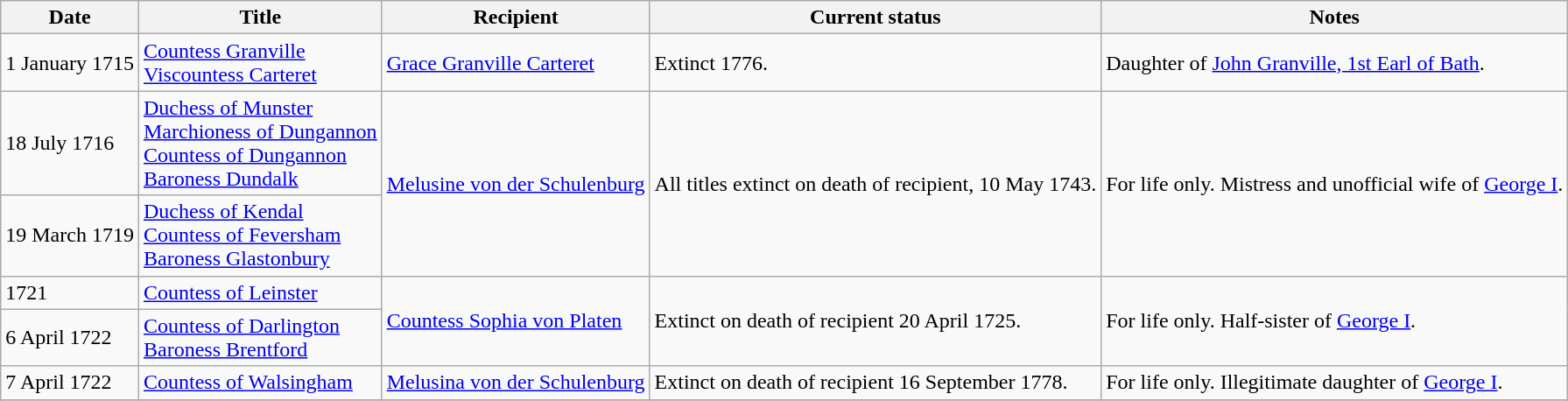<table class="wikitable">
<tr>
<th>Date</th>
<th>Title</th>
<th>Recipient</th>
<th>Current status</th>
<th>Notes</th>
</tr>
<tr>
<td>1 January 1715</td>
<td> <a href='#'>Countess Granville</a><br><a href='#'>Viscountess Carteret</a></td>
<td><a href='#'>Grace Granville Carteret</a></td>
<td>Extinct 1776.</td>
<td>Daughter of <a href='#'>John Granville, 1st Earl of Bath</a>.</td>
</tr>
<tr>
<td>18 July 1716</td>
<td> <a href='#'>Duchess of Munster</a><br><a href='#'>Marchioness of Dungannon</a><br><a href='#'>Countess of Dungannon</a><br><a href='#'>Baroness Dundalk</a></td>
<td rowspan=2><a href='#'>Melusine von der Schulenburg</a></td>
<td rowspan=2>All titles extinct on death of recipient, 10 May 1743.</td>
<td rowspan=2>For life only. Mistress and unofficial wife of <a href='#'>George I</a>.</td>
</tr>
<tr>
<td>19 March 1719</td>
<td> <a href='#'>Duchess of Kendal</a><br><a href='#'>Countess of Feversham</a><br><a href='#'>Baroness Glastonbury</a></td>
</tr>
<tr>
<td>1721</td>
<td> <a href='#'>Countess of Leinster</a></td>
<td rowspan=2><a href='#'>Countess Sophia von Platen</a></td>
<td rowspan=2>Extinct on death of recipient 20 April 1725.</td>
<td rowspan=2>For life only. Half-sister of <a href='#'>George I</a>.</td>
</tr>
<tr>
<td>6 April 1722</td>
<td> <a href='#'>Countess of Darlington</a><br><a href='#'>Baroness Brentford</a></td>
</tr>
<tr>
<td>7 April 1722</td>
<td> <a href='#'>Countess of Walsingham</a></td>
<td><a href='#'>Melusina von der Schulenburg</a></td>
<td>Extinct on death of recipient 16 September 1778.</td>
<td>For life only. Illegitimate daughter of <a href='#'>George I</a>.</td>
</tr>
<tr>
</tr>
</table>
